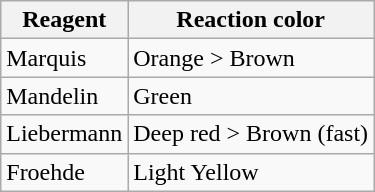<table class="wikitable">
<tr>
<th>Reagent</th>
<th>Reaction color</th>
</tr>
<tr>
<td>Marquis</td>
<td>Orange > Brown</td>
</tr>
<tr>
<td>Mandelin</td>
<td>Green</td>
</tr>
<tr>
<td>Liebermann</td>
<td>Deep red > Brown (fast)</td>
</tr>
<tr>
<td>Froehde</td>
<td>Light Yellow</td>
</tr>
</table>
